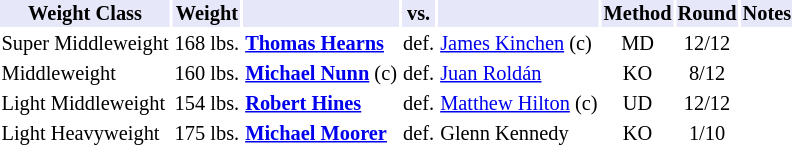<table class="toccolours" style="font-size: 85%;">
<tr>
<th style="background:#e6e8fa; color:#000; text-align:center;">Weight Class</th>
<th style="background:#e6e8fa; color:#000; text-align:center;">Weight</th>
<th style="background:#e6e8fa; color:#000; text-align:center;"></th>
<th style="background:#e6e8fa; color:#000; text-align:center;">vs.</th>
<th style="background:#e6e8fa; color:#000; text-align:center;"></th>
<th style="background:#e6e8fa; color:#000; text-align:center;">Method</th>
<th style="background:#e6e8fa; color:#000; text-align:center;">Round</th>
<th style="background:#e6e8fa; color:#000; text-align:center;">Notes</th>
</tr>
<tr>
<td>Super Middleweight</td>
<td>168 lbs.</td>
<td><strong><a href='#'>Thomas Hearns</a></strong></td>
<td>def.</td>
<td><a href='#'>James Kinchen</a> (c)</td>
<td align=center>MD</td>
<td align=center>12/12</td>
<td></td>
</tr>
<tr>
<td>Middleweight</td>
<td>160 lbs.</td>
<td><strong><a href='#'>Michael Nunn</a></strong> (c)</td>
<td>def.</td>
<td><a href='#'>Juan Roldán</a></td>
<td align=center>KO</td>
<td align=center>8/12</td>
<td></td>
</tr>
<tr>
<td>Light Middleweight</td>
<td>154 lbs.</td>
<td><strong><a href='#'>Robert Hines</a></strong></td>
<td>def.</td>
<td><a href='#'>Matthew Hilton</a> (c)</td>
<td align=center>UD</td>
<td align=center>12/12</td>
<td></td>
</tr>
<tr>
<td>Light Heavyweight</td>
<td>175 lbs.</td>
<td><strong><a href='#'>Michael Moorer</a></strong></td>
<td>def.</td>
<td>Glenn Kennedy</td>
<td align=center>KO</td>
<td align=center>1/10</td>
</tr>
</table>
